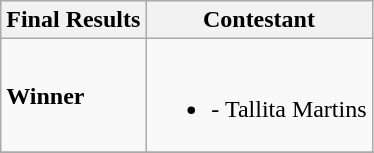<table class="wikitable">
<tr>
<th>Final Results</th>
<th>Contestant</th>
</tr>
<tr>
<td><strong>Winner</strong></td>
<td><br><ul><li><strong></strong> - Tallita Martins</li></ul></td>
</tr>
<tr>
</tr>
</table>
